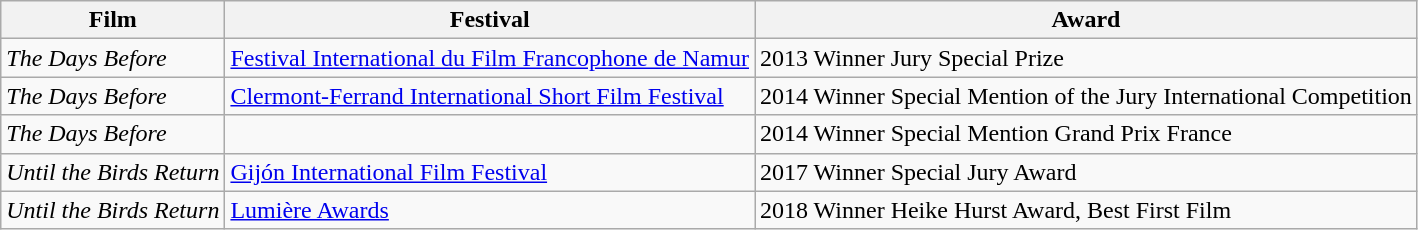<table class="wikitable">
<tr>
<th>Film</th>
<th>Festival</th>
<th>Award</th>
</tr>
<tr>
<td><em>The Days Before</em></td>
<td><a href='#'>Festival International du Film Francophone de Namur</a></td>
<td>2013 Winner Jury Special Prize</td>
</tr>
<tr>
<td><em>The Days Before</em></td>
<td><a href='#'>Clermont-Ferrand International Short Film Festival</a></td>
<td>2014 Winner Special Mention of the Jury International Competition</td>
</tr>
<tr>
<td><em>The Days Before</em></td>
<td></td>
<td>2014 Winner Special Mention Grand Prix France</td>
</tr>
<tr>
<td><em>Until the Birds Return</em></td>
<td><a href='#'>Gijón International Film Festival</a></td>
<td>2017 Winner Special Jury Award</td>
</tr>
<tr>
<td><em>Until the Birds Return</em></td>
<td><a href='#'>Lumière Awards</a></td>
<td>2018 Winner Heike Hurst Award, Best First Film</td>
</tr>
</table>
